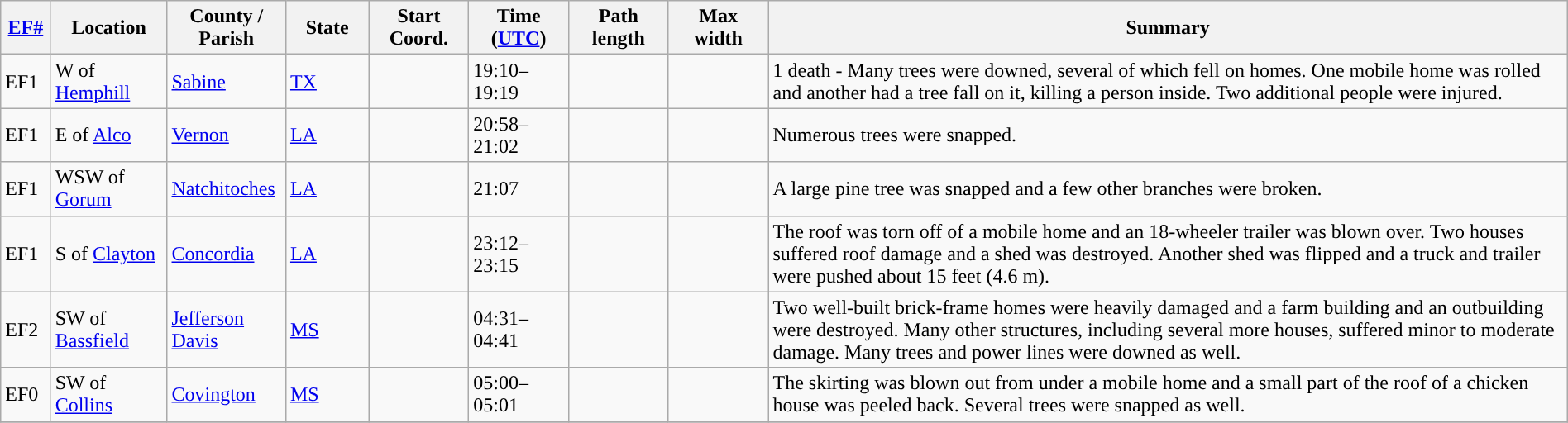<table class="wikitable sortable" style="width:100%;">
<tr>
<th scope="col"  style="width:3%; text-align:center;"><a href='#'>EF#</a></th>
<th scope="col"  style="width:7%; text-align:center;" class="unsortable">Location</th>
<th scope="col"  style="width:6%; text-align:center;" class="unsortable">County / Parish</th>
<th scope="col"  style="width:5%; text-align:center;">State</th>
<th scope="col"  style="width:6%; text-align:center;">Start Coord.</th>
<th scope="col"  style="width:6%; text-align:center;">Time (<a href='#'>UTC</a>)</th>
<th scope="col"  style="width:6%; text-align:center;">Path length</th>
<th scope="col"  style="width:6%; text-align:center;">Max width</th>
<th scope="col" class="unsortable" style="width:48%; text-align:center;">Summary</th>
</tr>
<tr>
<td>EF1</td>
<td>W of <a href='#'>Hemphill</a></td>
<td><a href='#'>Sabine</a></td>
<td><a href='#'>TX</a></td>
<td></td>
<td>19:10–19:19</td>
<td></td>
<td></td>
<td>1 death - Many trees were downed, several of which fell on homes. One mobile home was rolled and another had a tree fall on it, killing a person inside. Two additional people were injured.</td>
</tr>
<tr>
<td>EF1</td>
<td>E of <a href='#'>Alco</a></td>
<td><a href='#'>Vernon</a></td>
<td><a href='#'>LA</a></td>
<td></td>
<td>20:58–21:02</td>
<td></td>
<td></td>
<td>Numerous trees were snapped.</td>
</tr>
<tr>
<td>EF1</td>
<td>WSW of <a href='#'>Gorum</a></td>
<td><a href='#'>Natchitoches</a></td>
<td><a href='#'>LA</a></td>
<td></td>
<td>21:07</td>
<td></td>
<td></td>
<td>A large pine tree was snapped and a few other branches were broken.</td>
</tr>
<tr>
<td>EF1</td>
<td>S of <a href='#'>Clayton</a></td>
<td><a href='#'>Concordia</a></td>
<td><a href='#'>LA</a></td>
<td></td>
<td>23:12–23:15</td>
<td></td>
<td></td>
<td>The roof was torn off of a mobile home and an 18-wheeler trailer was blown over. Two houses suffered roof damage and a shed was destroyed. Another shed was flipped and a truck and trailer were pushed about 15 feet (4.6 m).</td>
</tr>
<tr>
<td>EF2</td>
<td>SW of <a href='#'>Bassfield</a></td>
<td><a href='#'>Jefferson Davis</a></td>
<td><a href='#'>MS</a></td>
<td></td>
<td>04:31–04:41</td>
<td></td>
<td></td>
<td>Two well-built brick-frame homes were heavily damaged and a farm building and an outbuilding were destroyed. Many other structures, including several more houses, suffered minor to moderate damage. Many trees and power lines were downed as well.</td>
</tr>
<tr>
<td>EF0</td>
<td>SW of <a href='#'>Collins</a></td>
<td><a href='#'>Covington</a></td>
<td><a href='#'>MS</a></td>
<td></td>
<td>05:00–05:01</td>
<td></td>
<td></td>
<td>The skirting was blown out from under a mobile home and a small part of the roof of a chicken house was peeled back. Several trees were snapped as well.</td>
</tr>
<tr>
</tr>
</table>
